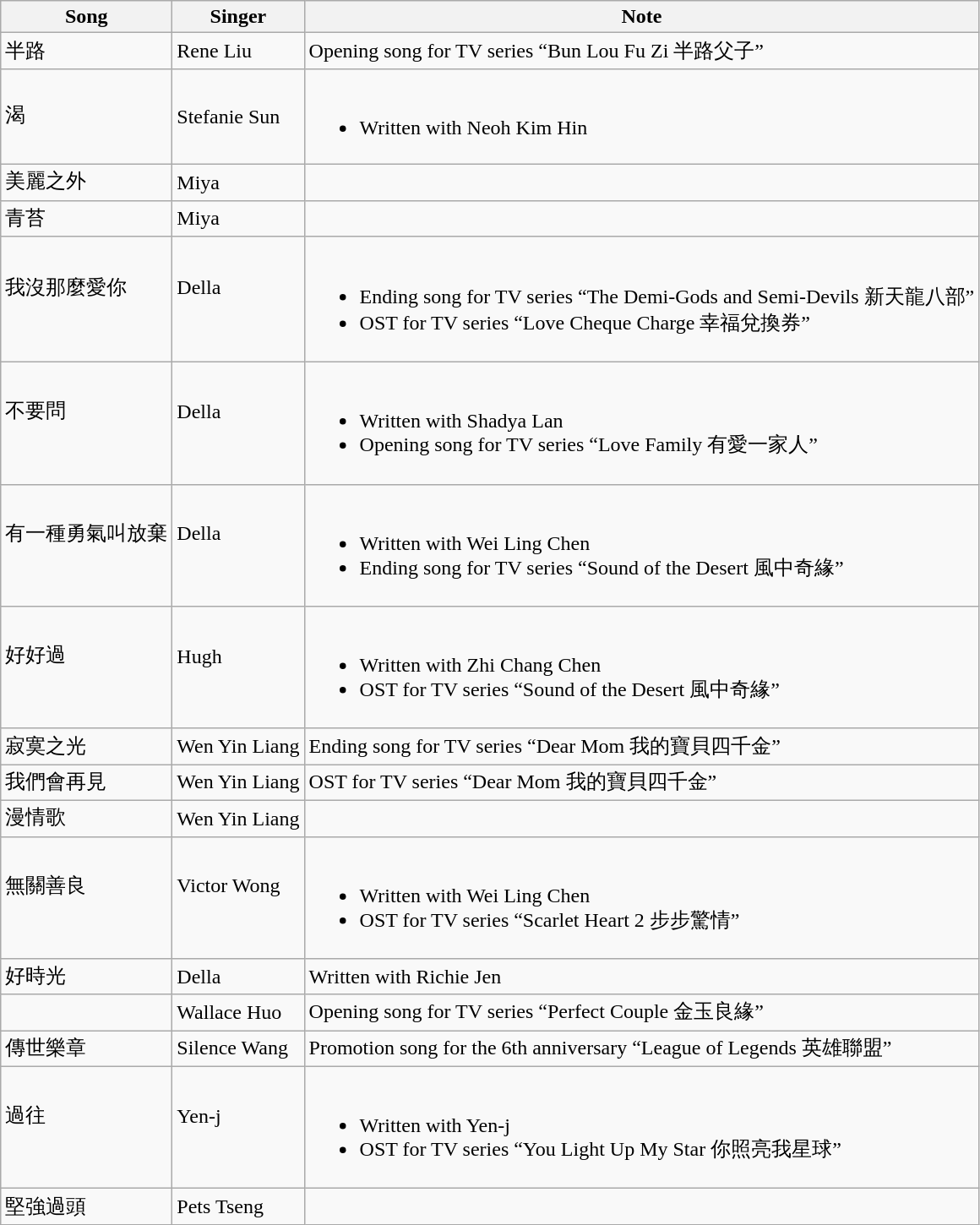<table class="wikitable">
<tr>
<th>Song</th>
<th>Singer</th>
<th>Note</th>
</tr>
<tr>
<td>半路</td>
<td>Rene Liu</td>
<td>Opening song for TV series “Bun Lou Fu Zi 半路父子”</td>
</tr>
<tr>
<td>渴</td>
<td>Stefanie Sun</td>
<td><br><ul><li>Written with Neoh Kim Hin</li></ul></td>
</tr>
<tr>
<td>美麗之外</td>
<td>Miya</td>
<td></td>
</tr>
<tr>
<td>青苔</td>
<td>Miya</td>
<td></td>
</tr>
<tr>
<td>我沒那麼愛你<br><br></td>
<td>Della<br><br></td>
<td><br><ul><li>Ending song for TV series “The Demi-Gods and Semi-Devils 新天龍八部”</li><li>OST for TV series “Love Cheque Charge 幸福兌換券”</li></ul></td>
</tr>
<tr>
<td>不要問<br><br></td>
<td>Della<br><br></td>
<td><br><ul><li>Written with Shadya Lan</li><li>Opening song for TV series “Love Family 有愛一家人”</li></ul></td>
</tr>
<tr>
<td>有一種勇氣叫放棄<br><br></td>
<td>Della<br><br></td>
<td><br><ul><li>Written with Wei Ling Chen</li><li>Ending song for TV series “Sound of the Desert 風中奇緣”</li></ul></td>
</tr>
<tr>
<td>好好過<br><br></td>
<td>Hugh<br><br></td>
<td><br><ul><li>Written with Zhi Chang Chen</li><li>OST for TV series “Sound of the Desert 風中奇緣”</li></ul></td>
</tr>
<tr>
<td>寂寞之光</td>
<td>Wen Yin Liang</td>
<td>Ending song for TV series “Dear Mom 我的寶貝四千金”</td>
</tr>
<tr>
<td>我們會再見</td>
<td>Wen Yin Liang</td>
<td>OST for TV series “Dear Mom 我的寶貝四千金”</td>
</tr>
<tr>
<td>漫情歌</td>
<td>Wen Yin Liang</td>
<td></td>
</tr>
<tr>
<td>無關善良<br><br></td>
<td>Victor Wong<br><br></td>
<td><br><ul><li>Written with Wei Ling Chen</li><li>OST for TV series “Scarlet Heart 2 步步驚情”</li></ul></td>
</tr>
<tr>
<td>好時光</td>
<td>Della</td>
<td>Written with Richie Jen</td>
</tr>
<tr>
<td></td>
<td>Wallace Huo</td>
<td>Opening song for TV series “Perfect Couple 金玉良緣”</td>
</tr>
<tr>
<td>傳世樂章</td>
<td>Silence Wang</td>
<td>Promotion song for the 6th anniversary “League of Legends 英雄聯盟”</td>
</tr>
<tr>
<td>過往<br><br></td>
<td>Yen-j<br><br></td>
<td><br><ul><li>Written with Yen-j</li><li>OST for TV series “You Light Up My Star 你照亮我星球”</li></ul></td>
</tr>
<tr>
<td>堅強過頭</td>
<td>Pets Tseng</td>
<td></td>
</tr>
</table>
